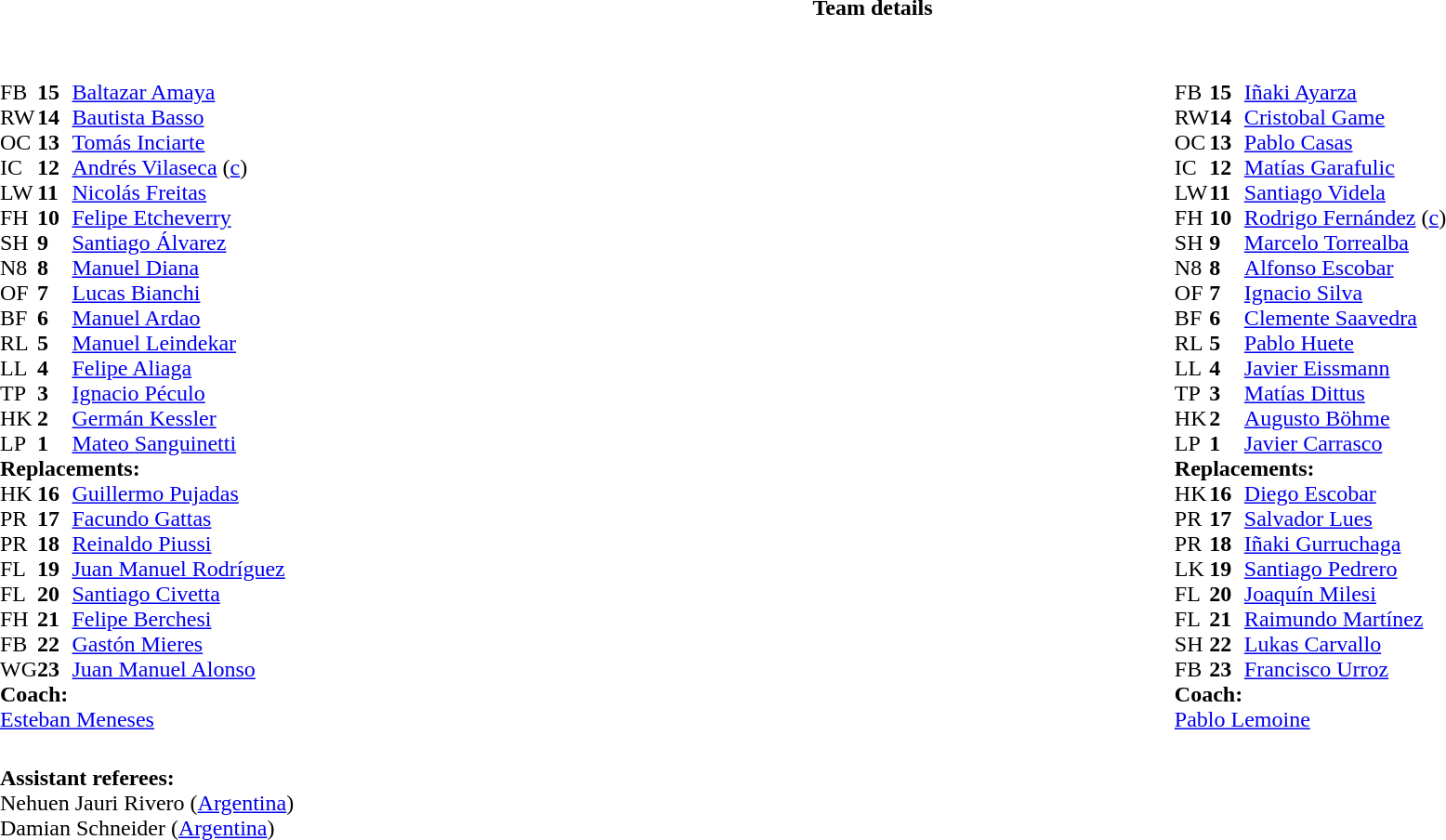<table border="0" style="width:100%;" class="collapsible collapsed">
<tr>
<th>Team details</th>
</tr>
<tr>
<td><br><table style="width:100%">
<tr>
<td style="vertical-align:top;width:50%"><br><table cellspacing="0" cellpadding="0">
<tr>
<th width="25"></th>
<th width="25"></th>
</tr>
<tr>
<td>FB</td>
<td><strong>15</strong></td>
<td><a href='#'>Baltazar Amaya</a></td>
<td></td>
<td></td>
</tr>
<tr>
<td>RW</td>
<td><strong>14</strong></td>
<td><a href='#'>Bautista Basso</a></td>
<td></td>
<td></td>
</tr>
<tr>
<td>OC</td>
<td><strong>13</strong></td>
<td><a href='#'>Tomás Inciarte</a></td>
</tr>
<tr>
<td>IC</td>
<td><strong>12</strong></td>
<td><a href='#'>Andrés Vilaseca</a> (<a href='#'>c</a>)</td>
</tr>
<tr>
<td>LW</td>
<td><strong>11</strong></td>
<td><a href='#'>Nicolás Freitas</a></td>
</tr>
<tr>
<td>FH</td>
<td><strong>10</strong></td>
<td><a href='#'>Felipe Etcheverry</a></td>
</tr>
<tr>
<td>SH</td>
<td><strong>9</strong></td>
<td><a href='#'>Santiago Álvarez</a></td>
<td></td>
<td></td>
</tr>
<tr>
<td>N8</td>
<td><strong>8</strong></td>
<td><a href='#'>Manuel Diana</a></td>
</tr>
<tr>
<td>OF</td>
<td><strong>7</strong></td>
<td><a href='#'>Lucas Bianchi</a></td>
<td></td>
<td></td>
</tr>
<tr>
<td>BF</td>
<td><strong>6</strong></td>
<td><a href='#'>Manuel Ardao</a></td>
</tr>
<tr>
<td>RL</td>
<td><strong>5</strong></td>
<td><a href='#'>Manuel Leindekar</a></td>
<td></td>
<td></td>
</tr>
<tr>
<td>LL</td>
<td><strong>4</strong></td>
<td><a href='#'>Felipe Aliaga</a></td>
</tr>
<tr>
<td>TP</td>
<td><strong>3</strong></td>
<td><a href='#'>Ignacio Péculo</a></td>
<td></td>
<td></td>
</tr>
<tr>
<td>HK</td>
<td><strong>2</strong></td>
<td><a href='#'>Germán Kessler</a></td>
<td></td>
<td></td>
</tr>
<tr>
<td>LP</td>
<td><strong>1</strong></td>
<td><a href='#'>Mateo Sanguinetti</a></td>
<td></td>
<td></td>
</tr>
<tr>
<td colspan="3"><strong>Replacements:</strong></td>
</tr>
<tr>
<td>HK</td>
<td><strong>16</strong></td>
<td><a href='#'>Guillermo Pujadas</a></td>
<td></td>
<td></td>
</tr>
<tr>
<td>PR</td>
<td><strong>17</strong></td>
<td><a href='#'>Facundo Gattas</a></td>
<td></td>
<td></td>
</tr>
<tr>
<td>PR</td>
<td><strong>18</strong></td>
<td><a href='#'>Reinaldo Piussi</a></td>
<td></td>
<td></td>
</tr>
<tr>
<td>FL</td>
<td><strong>19</strong></td>
<td><a href='#'>Juan Manuel Rodríguez</a></td>
<td></td>
<td></td>
</tr>
<tr>
<td>FL</td>
<td><strong>20</strong></td>
<td><a href='#'>Santiago Civetta</a></td>
<td></td>
<td></td>
</tr>
<tr>
<td>FH</td>
<td><strong>21</strong></td>
<td><a href='#'>Felipe Berchesi</a></td>
<td></td>
<td></td>
</tr>
<tr>
<td>FB</td>
<td><strong>22</strong></td>
<td><a href='#'>Gastón Mieres</a></td>
<td></td>
<td></td>
</tr>
<tr>
<td>WG</td>
<td><strong>23</strong></td>
<td><a href='#'>Juan Manuel Alonso</a></td>
<td></td>
<td></td>
</tr>
<tr>
<td colspan="3"><strong>Coach:</strong></td>
</tr>
<tr>
<td colspan="3"> <a href='#'>Esteban Meneses</a></td>
</tr>
</table>
</td>
<td style="vertical-align:top;width:50%"><br><table cellspacing="0" cellpadding="0" style="margin:auto">
<tr>
<th width="25"></th>
<th width="25"></th>
</tr>
<tr>
<td>FB</td>
<td><strong>15</strong></td>
<td><a href='#'>Iñaki Ayarza</a></td>
<td></td>
</tr>
<tr>
<td>RW</td>
<td><strong>14</strong></td>
<td><a href='#'>Cristobal Game</a></td>
</tr>
<tr>
<td>OC</td>
<td><strong>13</strong></td>
<td><a href='#'>Pablo Casas</a></td>
<td></td>
<td></td>
</tr>
<tr>
<td>IC</td>
<td><strong>12</strong></td>
<td><a href='#'>Matías Garafulic</a></td>
</tr>
<tr>
<td>LW</td>
<td><strong>11</strong></td>
<td><a href='#'>Santiago Videla</a></td>
</tr>
<tr>
<td>FH</td>
<td><strong>10</strong></td>
<td><a href='#'>Rodrigo Fernández</a> (<a href='#'>c</a>)</td>
</tr>
<tr>
<td>SH</td>
<td><strong>9</strong></td>
<td><a href='#'>Marcelo Torrealba</a></td>
</tr>
<tr>
<td>N8</td>
<td><strong>8</strong></td>
<td><a href='#'>Alfonso Escobar</a></td>
</tr>
<tr>
<td>OF</td>
<td><strong>7</strong></td>
<td><a href='#'>Ignacio Silva</a></td>
<td></td>
<td></td>
</tr>
<tr>
<td>BF</td>
<td><strong>6</strong></td>
<td><a href='#'>Clemente Saavedra</a></td>
</tr>
<tr>
<td>RL</td>
<td><strong>5</strong></td>
<td><a href='#'>Pablo Huete</a></td>
<td></td>
<td></td>
</tr>
<tr>
<td>LL</td>
<td><strong>4</strong></td>
<td><a href='#'>Javier Eissmann</a></td>
</tr>
<tr>
<td>TP</td>
<td><strong>3</strong></td>
<td><a href='#'>Matías Dittus</a></td>
<td></td>
<td></td>
</tr>
<tr>
<td>HK</td>
<td><strong>2</strong></td>
<td><a href='#'>Augusto Böhme</a></td>
<td></td>
<td></td>
</tr>
<tr>
<td>LP</td>
<td><strong>1</strong></td>
<td><a href='#'>Javier Carrasco</a></td>
<td></td>
<td></td>
</tr>
<tr>
<td colspan=3><strong>Replacements:</strong></td>
</tr>
<tr>
<td>HK</td>
<td><strong>16</strong></td>
<td><a href='#'>Diego Escobar</a></td>
<td></td>
<td></td>
</tr>
<tr>
<td>PR</td>
<td><strong>17</strong></td>
<td><a href='#'>Salvador Lues</a></td>
<td></td>
<td></td>
</tr>
<tr>
<td>PR</td>
<td><strong>18</strong></td>
<td><a href='#'>Iñaki Gurruchaga</a></td>
<td></td>
<td></td>
</tr>
<tr>
<td>LK</td>
<td><strong>19</strong></td>
<td><a href='#'>Santiago Pedrero</a></td>
<td></td>
<td></td>
</tr>
<tr>
<td>FL</td>
<td><strong>20</strong></td>
<td><a href='#'>Joaquín Milesi</a></td>
</tr>
<tr>
<td>FL</td>
<td><strong>21</strong></td>
<td><a href='#'>Raimundo Martínez</a></td>
<td></td>
<td></td>
</tr>
<tr>
<td>SH</td>
<td><strong>22</strong></td>
<td><a href='#'>Lukas Carvallo</a></td>
</tr>
<tr>
<td>FB</td>
<td><strong>23</strong></td>
<td><a href='#'>Francisco Urroz</a></td>
<td></td>
<td></td>
</tr>
<tr>
<td colspan=3><strong>Coach:</strong></td>
</tr>
<tr>
<td colspan="4"> <a href='#'>Pablo Lemoine</a></td>
</tr>
</table>
</td>
</tr>
</table>
<table style="width:100%">
<tr>
<td><br><strong>Assistant referees:</strong>
<br>Nehuen Jauri Rivero (<a href='#'>Argentina</a>)
<br>Damian Schneider (<a href='#'>Argentina</a>)</td>
</tr>
</table>
</td>
</tr>
</table>
